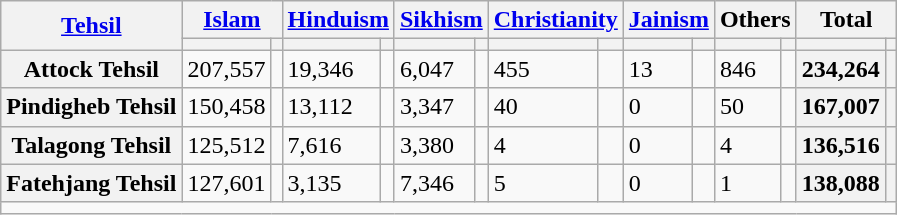<table class="wikitable sortable">
<tr>
<th rowspan="2"><a href='#'>Tehsil</a></th>
<th colspan="2"><a href='#'>Islam</a> </th>
<th colspan="2"><a href='#'>Hinduism</a> </th>
<th colspan="2"><a href='#'>Sikhism</a> </th>
<th colspan="2"><a href='#'>Christianity</a> </th>
<th colspan="2"><a href='#'>Jainism</a> </th>
<th colspan="2">Others</th>
<th colspan="2">Total</th>
</tr>
<tr>
<th><a href='#'></a></th>
<th></th>
<th></th>
<th></th>
<th></th>
<th></th>
<th></th>
<th></th>
<th></th>
<th></th>
<th></th>
<th></th>
<th></th>
<th></th>
</tr>
<tr>
<th>Attock Tehsil</th>
<td>207,557</td>
<td></td>
<td>19,346</td>
<td></td>
<td>6,047</td>
<td></td>
<td>455</td>
<td></td>
<td>13</td>
<td></td>
<td>846</td>
<td></td>
<th>234,264</th>
<th></th>
</tr>
<tr>
<th>Pindigheb Tehsil</th>
<td>150,458</td>
<td></td>
<td>13,112</td>
<td></td>
<td>3,347</td>
<td></td>
<td>40</td>
<td></td>
<td>0</td>
<td></td>
<td>50</td>
<td></td>
<th>167,007</th>
<th></th>
</tr>
<tr>
<th>Talagong Tehsil</th>
<td>125,512</td>
<td></td>
<td>7,616</td>
<td></td>
<td>3,380</td>
<td></td>
<td>4</td>
<td></td>
<td>0</td>
<td></td>
<td>4</td>
<td></td>
<th>136,516</th>
<th></th>
</tr>
<tr>
<th>Fatehjang Tehsil</th>
<td>127,601</td>
<td></td>
<td>3,135</td>
<td></td>
<td>7,346</td>
<td></td>
<td>5</td>
<td></td>
<td>0</td>
<td></td>
<td>1</td>
<td></td>
<th>138,088</th>
<th></th>
</tr>
<tr class="sortbottom">
<td colspan="15"></td>
</tr>
</table>
